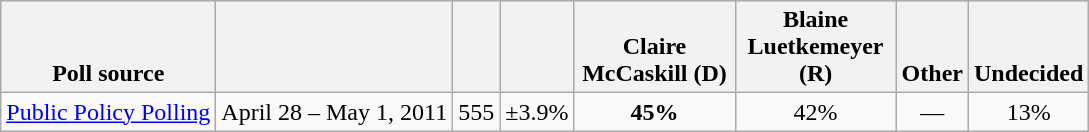<table class="wikitable" style="text-align:center">
<tr valign= bottom>
<th>Poll source</th>
<th></th>
<th></th>
<th></th>
<th style="width:100px;">Claire<br>McCaskill (D)</th>
<th style="width:100px;">Blaine<br>Luetkemeyer (R)</th>
<th>Other</th>
<th>Undecided</th>
</tr>
<tr>
<td align=left><a href='#'>Public Policy Polling</a></td>
<td>April 28 – May 1, 2011</td>
<td>555</td>
<td>±3.9%</td>
<td><strong>45%</strong></td>
<td>42%</td>
<td>—</td>
<td>13%</td>
</tr>
</table>
